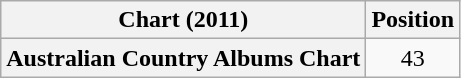<table class="wikitable sortable plainrowheaders" style="text-align:center">
<tr>
<th scope="col">Chart (2011)</th>
<th scope="col">Position</th>
</tr>
<tr>
<th scope="row">Australian Country Albums Chart</th>
<td>43</td>
</tr>
</table>
